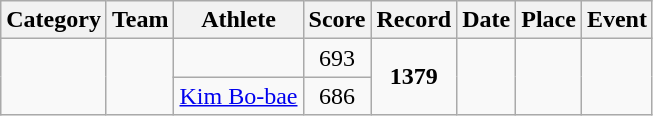<table class="wikitable" style="text-align:center">
<tr>
<th>Category</th>
<th>Team</th>
<th>Athlete</th>
<th>Score</th>
<th>Record</th>
<th>Date</th>
<th>Place</th>
<th>Event</th>
</tr>
<tr>
<td rowspan="2"><strong></strong></td>
<td align="left" rowspan="2"></td>
<td align="left"></td>
<td>693</td>
<td rowspan="2"><strong>1379</strong></td>
<td rowspan="2"></td>
<td rowspan="2"></td>
<td rowspan="2"></td>
</tr>
<tr>
<td align="left"><a href='#'>Kim Bo-bae</a></td>
<td>686</td>
</tr>
</table>
